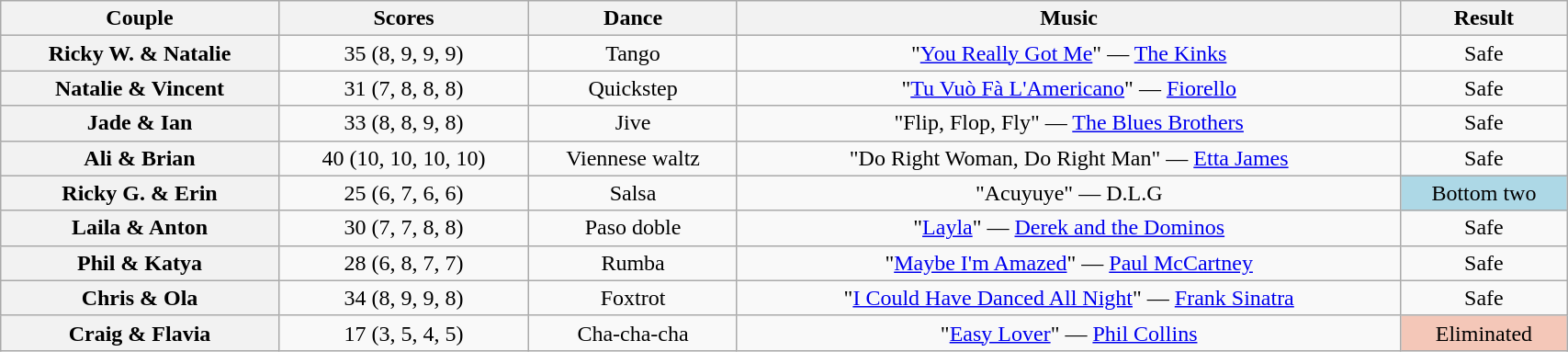<table class="wikitable sortable" style="text-align:center; width:90%">
<tr>
<th scope="col">Couple</th>
<th scope="col">Scores</th>
<th scope="col" class="unsortable">Dance</th>
<th scope="col" class="unsortable">Music</th>
<th scope="col" class="unsortable">Result</th>
</tr>
<tr>
<th scope="row">Ricky W. & Natalie</th>
<td>35 (8, 9, 9, 9)</td>
<td>Tango</td>
<td>"<a href='#'>You Really Got Me</a>" — <a href='#'>The Kinks</a></td>
<td>Safe</td>
</tr>
<tr>
<th scope="row">Natalie & Vincent</th>
<td>31 (7, 8, 8, 8)</td>
<td>Quickstep</td>
<td>"<a href='#'>Tu Vuò Fà L'Americano</a>" — <a href='#'>Fiorello</a></td>
<td>Safe</td>
</tr>
<tr>
<th scope="row">Jade & Ian</th>
<td>33 (8, 8, 9, 8)</td>
<td>Jive</td>
<td>"Flip, Flop, Fly" — <a href='#'>The Blues Brothers</a></td>
<td>Safe</td>
</tr>
<tr>
<th scope="row">Ali & Brian</th>
<td>40 (10, 10, 10, 10)</td>
<td>Viennese waltz</td>
<td>"Do Right Woman, Do Right Man" — <a href='#'>Etta James</a></td>
<td>Safe</td>
</tr>
<tr>
<th scope="row">Ricky G. & Erin</th>
<td>25 (6, 7, 6, 6)</td>
<td>Salsa</td>
<td>"Acuyuye" — D.L.G</td>
<td bgcolor="lightblue">Bottom two</td>
</tr>
<tr>
<th scope="row">Laila & Anton</th>
<td>30 (7, 7, 8, 8)</td>
<td>Paso doble</td>
<td>"<a href='#'>Layla</a>" — <a href='#'>Derek and the Dominos</a></td>
<td>Safe</td>
</tr>
<tr>
<th scope="row">Phil & Katya</th>
<td>28 (6, 8, 7, 7)</td>
<td>Rumba</td>
<td>"<a href='#'>Maybe I'm Amazed</a>" — <a href='#'>Paul McCartney</a></td>
<td>Safe</td>
</tr>
<tr>
<th scope="row">Chris & Ola</th>
<td>34 (8, 9, 9, 8)</td>
<td>Foxtrot</td>
<td>"<a href='#'>I Could Have Danced All Night</a>" — <a href='#'>Frank Sinatra</a></td>
<td>Safe</td>
</tr>
<tr>
<th scope="row">Craig & Flavia</th>
<td>17 (3, 5, 4, 5)</td>
<td>Cha-cha-cha</td>
<td>"<a href='#'>Easy Lover</a>" — <a href='#'>Phil Collins</a></td>
<td bgcolor="f4c7b8">Eliminated</td>
</tr>
</table>
